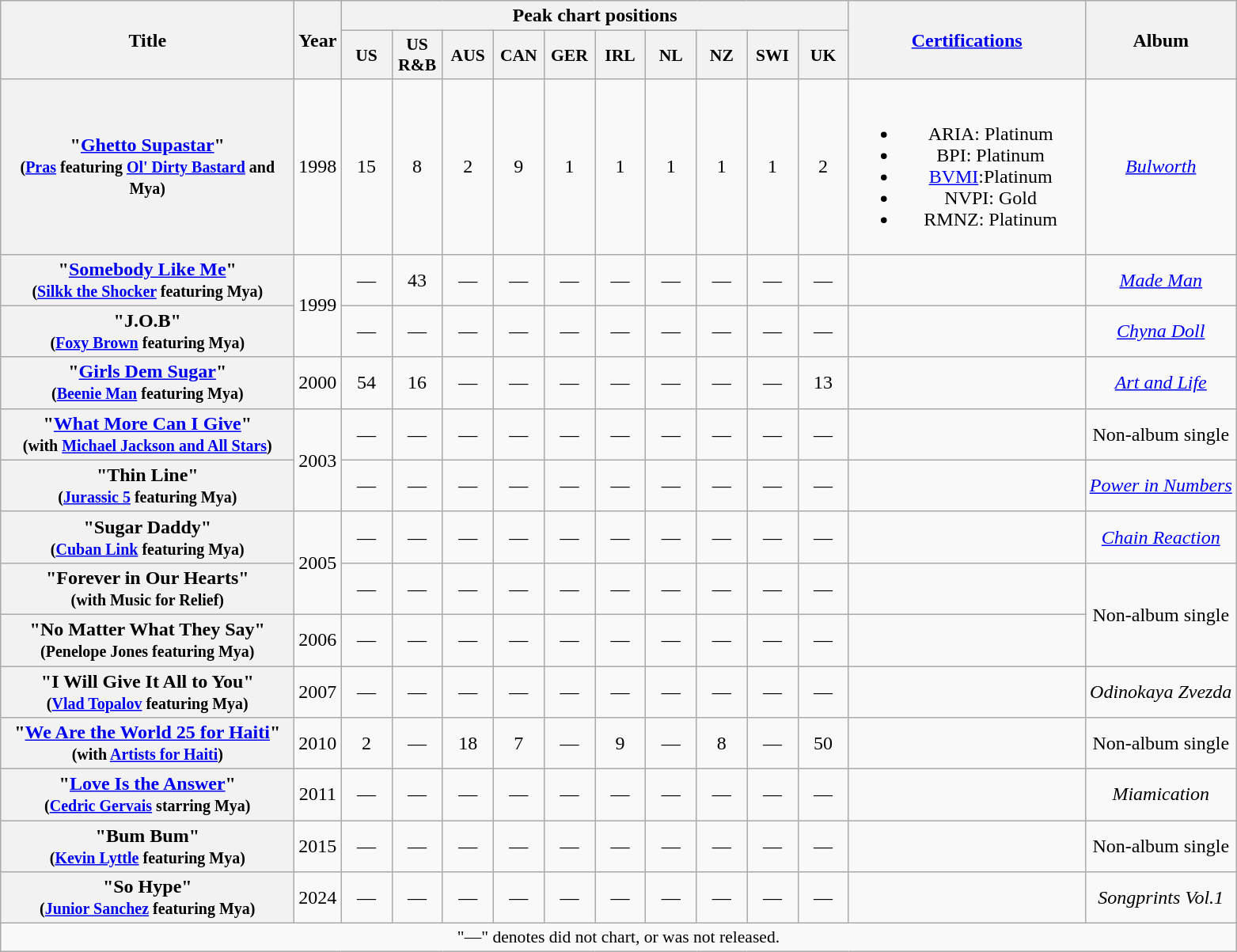<table class="wikitable plainrowheaders" style="text-align:center;" border="1">
<tr>
<th scope="col" rowspan="2" style="width:15em;">Title</th>
<th scope="col" rowspan="2" style="width:2em;">Year</th>
<th scope="col" colspan="10">Peak chart positions</th>
<th scope="col" rowspan="2" style="width:12em;"><a href='#'>Certifications</a></th>
<th scope="col" rowspan="2">Album</th>
</tr>
<tr>
<th scope="col" style="width:2.5em;font-size:90%;">US<br></th>
<th scope="col" style="width:2.5em;font-size:90%;">US<br>R&B<br></th>
<th scope="col" style="width:2.5em;font-size:90%;">AUS<br></th>
<th scope="col" style="width:2.5em;font-size:90%;">CAN<br></th>
<th scope="col" style="width:2.5em;font-size:90%;">GER<br></th>
<th scope="col" style="width:2.5em;font-size:90%;">IRL<br></th>
<th scope="col" style="width:2.5em;font-size:90%;">NL<br></th>
<th scope="col" style="width:2.5em;font-size:90%;">NZ<br></th>
<th scope="col" style="width:2.5em;font-size:90%;">SWI<br></th>
<th scope="col" style="width:2.5em;font-size:90%;">UK<br></th>
</tr>
<tr>
<th scope="row">"<a href='#'>Ghetto Supastar</a>" <br><small>(<a href='#'>Pras</a> featuring <a href='#'>Ol' Dirty Bastard</a> and Mya)</small></th>
<td>1998</td>
<td>15</td>
<td>8</td>
<td>2</td>
<td>9</td>
<td>1</td>
<td>1</td>
<td>1</td>
<td>1</td>
<td>1</td>
<td>2</td>
<td><br><ul><li>ARIA: Platinum</li><li>BPI: Platinum</li><li><a href='#'>BVMI</a>:Platinum</li><li>NVPI: Gold</li><li>RMNZ: Platinum</li></ul></td>
<td><em><a href='#'>Bulworth</a></em></td>
</tr>
<tr>
<th scope="row">"<a href='#'>Somebody Like Me</a>" <br><small>(<a href='#'>Silkk the Shocker</a> featuring Mya)</small></th>
<td rowspan="2">1999</td>
<td>—</td>
<td>43</td>
<td>—</td>
<td>—</td>
<td>—</td>
<td>—</td>
<td>—</td>
<td>—</td>
<td>—</td>
<td>—</td>
<td></td>
<td><em><a href='#'>Made Man</a></em></td>
</tr>
<tr>
<th scope="row">"J.O.B" <br><small>(<a href='#'>Foxy Brown</a> featuring Mya)</small></th>
<td>—</td>
<td>—</td>
<td>—</td>
<td>—</td>
<td>—</td>
<td>—</td>
<td>—</td>
<td>—</td>
<td>—</td>
<td>—</td>
<td></td>
<td><em><a href='#'>Chyna Doll</a></em></td>
</tr>
<tr>
<th scope="row">"<a href='#'>Girls Dem Sugar</a>" <br><small>(<a href='#'>Beenie Man</a> featuring Mya)</small></th>
<td>2000</td>
<td>54</td>
<td>16</td>
<td>—</td>
<td>—</td>
<td>—</td>
<td>—</td>
<td>—</td>
<td>—</td>
<td>—</td>
<td>13</td>
<td></td>
<td><em><a href='#'>Art and Life</a></em></td>
</tr>
<tr>
<th scope="row">"<a href='#'>What More Can I Give</a>" <br><small>(with <a href='#'>Michael Jackson and All Stars</a>)</small></th>
<td rowspan="2">2003</td>
<td>—</td>
<td>—</td>
<td>—</td>
<td>—</td>
<td>—</td>
<td>—</td>
<td>—</td>
<td>—</td>
<td>—</td>
<td>—</td>
<td></td>
<td>Non-album single</td>
</tr>
<tr>
<th scope="row">"Thin Line" <br><small>(<a href='#'>Jurassic 5</a> featuring Mya)</small></th>
<td>—</td>
<td>—</td>
<td>—</td>
<td>—</td>
<td>—</td>
<td>—</td>
<td>—</td>
<td>—</td>
<td>—</td>
<td>—</td>
<td></td>
<td><em><a href='#'>Power in Numbers</a></em></td>
</tr>
<tr>
<th scope="row">"Sugar Daddy" <br><small>(<a href='#'>Cuban Link</a> featuring Mya)</small></th>
<td rowspan="2">2005</td>
<td>—</td>
<td>—</td>
<td>—</td>
<td>—</td>
<td>—</td>
<td>—</td>
<td>—</td>
<td>—</td>
<td>—</td>
<td>—</td>
<td></td>
<td><em><a href='#'>Chain Reaction</a></em></td>
</tr>
<tr>
<th scope="row">"Forever in Our Hearts" <br><small>(with Music for Relief)</small></th>
<td>—</td>
<td>—</td>
<td>—</td>
<td>—</td>
<td>—</td>
<td>—</td>
<td>—</td>
<td>—</td>
<td>—</td>
<td>—</td>
<td></td>
<td rowspan="2">Non-album single</td>
</tr>
<tr>
<th scope="row">"No Matter What They Say" <br><small>(Penelope Jones featuring Mya)</small></th>
<td>2006</td>
<td>—</td>
<td>—</td>
<td>—</td>
<td>—</td>
<td>—</td>
<td>—</td>
<td>—</td>
<td>—</td>
<td>—</td>
<td>—</td>
<td></td>
</tr>
<tr>
<th scope="row">"I Will Give It All to You" <br><small>(<a href='#'>Vlad Topalov</a> featuring Mya)</small></th>
<td>2007</td>
<td>—</td>
<td>—</td>
<td>—</td>
<td>—</td>
<td>—</td>
<td>—</td>
<td>—</td>
<td>—</td>
<td>—</td>
<td>—</td>
<td></td>
<td><em>Odinokaya Zvezda</em></td>
</tr>
<tr>
<th scope="row">"<a href='#'>We Are the World 25 for Haiti</a>" <br><small>(with <a href='#'>Artists for Haiti</a>)</small></th>
<td>2010</td>
<td>2</td>
<td>—</td>
<td>18</td>
<td>7</td>
<td>—</td>
<td>9</td>
<td>—</td>
<td>8</td>
<td>—</td>
<td>50</td>
<td></td>
<td>Non-album single</td>
</tr>
<tr>
<th scope="row">"<a href='#'>Love Is the Answer</a>" <br><small>(<a href='#'>Cedric Gervais</a> starring Mya)</small></th>
<td>2011</td>
<td>—</td>
<td>—</td>
<td>—</td>
<td>—</td>
<td>—</td>
<td>—</td>
<td>—</td>
<td>—</td>
<td>—</td>
<td>—</td>
<td></td>
<td><em>Miamication</em></td>
</tr>
<tr>
<th scope="row">"Bum Bum" <br><small>(<a href='#'>Kevin Lyttle</a> featuring Mya)</small></th>
<td>2015</td>
<td>—</td>
<td>—</td>
<td>—</td>
<td>—</td>
<td>—</td>
<td>—</td>
<td>—</td>
<td>—</td>
<td>—</td>
<td>—</td>
<td></td>
<td>Non-album single</td>
</tr>
<tr>
<th scope="row">"So Hype" <br><small>(<a href='#'>Junior Sanchez</a> featuring Mya)</small></th>
<td>2024</td>
<td>—</td>
<td>—</td>
<td>—</td>
<td>—</td>
<td>—</td>
<td>—</td>
<td>—</td>
<td>—</td>
<td>—</td>
<td>—</td>
<td></td>
<td><em>Songprints Vol.1</em></td>
</tr>
<tr>
<td colspan="15" style="font-size:.9em">"—" denotes did not chart, or was not released.</td>
</tr>
</table>
